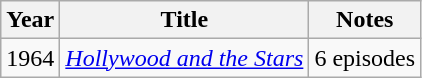<table class="wikitable">
<tr>
<th>Year</th>
<th>Title</th>
<th>Notes</th>
</tr>
<tr>
<td>1964</td>
<td><em><a href='#'>Hollywood and the Stars</a></em></td>
<td>6 episodes</td>
</tr>
</table>
